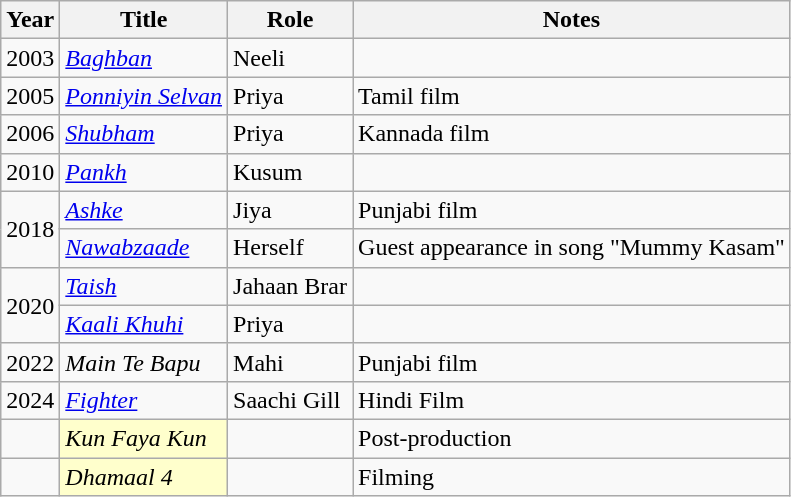<table class="wikitable sortable plainrowheaders">
<tr style="text-align:center;">
<th scope="col">Year</th>
<th scope="col">Title</th>
<th scope="col">Role</th>
<th class="unsortable" scope="col">Notes</th>
</tr>
<tr>
<td>2003</td>
<td scope="row"><em><a href='#'>Baghban</a></em></td>
<td>Neeli</td>
<td></td>
</tr>
<tr>
<td>2005</td>
<td scope="row"><em><a href='#'>Ponniyin Selvan</a></em></td>
<td>Priya</td>
<td>Tamil film</td>
</tr>
<tr>
<td>2006</td>
<td scope="row"><em><a href='#'>Shubham</a></em></td>
<td>Priya</td>
<td>Kannada film</td>
</tr>
<tr>
<td>2010</td>
<td scope="row"><em><a href='#'>Pankh</a></em></td>
<td>Kusum</td>
<td></td>
</tr>
<tr>
<td rowspan="2">2018</td>
<td scope="row"><em><a href='#'>Ashke</a></em></td>
<td>Jiya</td>
<td>Punjabi film</td>
</tr>
<tr>
<td scope="row"><em><a href='#'>Nawabzaade</a></em></td>
<td>Herself</td>
<td>Guest appearance in song "Mummy Kasam"</td>
</tr>
<tr>
<td rowspan="2">2020</td>
<td scope="row"><em><a href='#'>Taish</a></em></td>
<td>Jahaan Brar</td>
<td></td>
</tr>
<tr>
<td scope="row"><em><a href='#'>Kaali Khuhi</a></em></td>
<td>Priya</td>
<td></td>
</tr>
<tr>
<td>2022</td>
<td scope="row"><em>Main Te Bapu</em></td>
<td>Mahi</td>
<td>Punjabi film</td>
</tr>
<tr>
<td rowspan="1">2024</td>
<td><em><a href='#'>Fighter</a></em></td>
<td>Saachi Gill</td>
<td>Hindi Film</td>
</tr>
<tr>
<td></td>
<td style="background:#ffc;"><em>Kun Faya Kun</em> </td>
<td></td>
<td>Post-production</td>
</tr>
<tr>
<td></td>
<td style="background:#ffc;"><em>Dhamaal 4</em> </td>
<td></td>
<td>Filming</td>
</tr>
</table>
